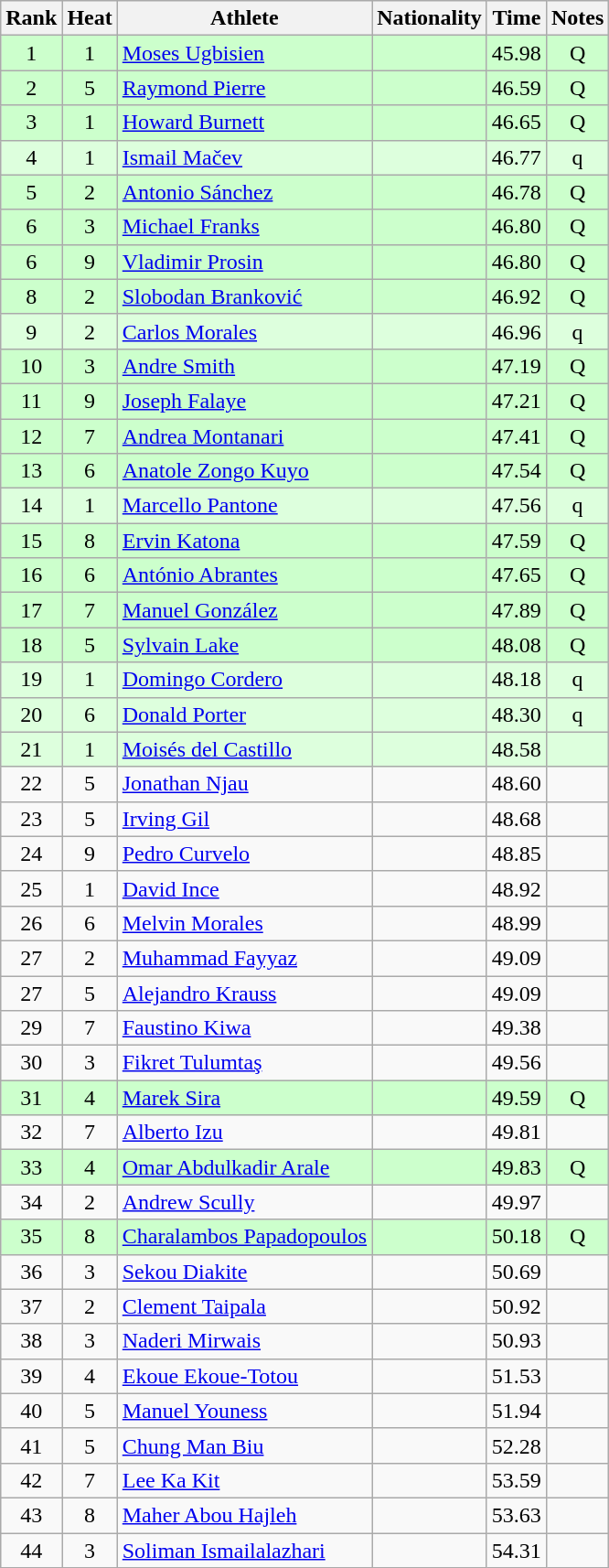<table class="wikitable sortable" style="text-align:center">
<tr>
<th>Rank</th>
<th>Heat</th>
<th>Athlete</th>
<th>Nationality</th>
<th>Time</th>
<th>Notes</th>
</tr>
<tr bgcolor=ccffcc>
<td>1</td>
<td>1</td>
<td align=left><a href='#'>Moses Ugbisien</a></td>
<td align=left></td>
<td>45.98</td>
<td>Q</td>
</tr>
<tr bgcolor=ccffcc>
<td>2</td>
<td>5</td>
<td align=left><a href='#'>Raymond Pierre</a></td>
<td align=left></td>
<td>46.59</td>
<td>Q</td>
</tr>
<tr bgcolor=ccffcc>
<td>3</td>
<td>1</td>
<td align=left><a href='#'>Howard Burnett</a></td>
<td align=left></td>
<td>46.65</td>
<td>Q</td>
</tr>
<tr bgcolor=ddffdd>
<td>4</td>
<td>1</td>
<td align=left><a href='#'>Ismail Mačev</a></td>
<td align=left></td>
<td>46.77</td>
<td>q</td>
</tr>
<tr bgcolor=ccffcc>
<td>5</td>
<td>2</td>
<td align=left><a href='#'>Antonio Sánchez</a></td>
<td align=left></td>
<td>46.78</td>
<td>Q</td>
</tr>
<tr bgcolor=ccffcc>
<td>6</td>
<td>3</td>
<td align=left><a href='#'>Michael Franks</a></td>
<td align=left></td>
<td>46.80</td>
<td>Q</td>
</tr>
<tr bgcolor=ccffcc>
<td>6</td>
<td>9</td>
<td align=left><a href='#'>Vladimir Prosin</a></td>
<td align=left></td>
<td>46.80</td>
<td>Q</td>
</tr>
<tr bgcolor=ccffcc>
<td>8</td>
<td>2</td>
<td align=left><a href='#'>Slobodan Branković</a></td>
<td align=left></td>
<td>46.92</td>
<td>Q</td>
</tr>
<tr bgcolor=ddffdd>
<td>9</td>
<td>2</td>
<td align=left><a href='#'>Carlos Morales</a></td>
<td align=left></td>
<td>46.96</td>
<td>q</td>
</tr>
<tr bgcolor=ccffcc>
<td>10</td>
<td>3</td>
<td align=left><a href='#'>Andre Smith</a></td>
<td align=left></td>
<td>47.19</td>
<td>Q</td>
</tr>
<tr bgcolor=ccffcc>
<td>11</td>
<td>9</td>
<td align=left><a href='#'>Joseph Falaye</a></td>
<td align=left></td>
<td>47.21</td>
<td>Q</td>
</tr>
<tr bgcolor=ccffcc>
<td>12</td>
<td>7</td>
<td align=left><a href='#'>Andrea Montanari</a></td>
<td align=left></td>
<td>47.41</td>
<td>Q</td>
</tr>
<tr bgcolor=ccffcc>
<td>13</td>
<td>6</td>
<td align=left><a href='#'>Anatole Zongo Kuyo</a></td>
<td align=left></td>
<td>47.54</td>
<td>Q</td>
</tr>
<tr bgcolor=ddffdd>
<td>14</td>
<td>1</td>
<td align=left><a href='#'>Marcello Pantone</a></td>
<td align=left></td>
<td>47.56</td>
<td>q</td>
</tr>
<tr bgcolor=ccffcc>
<td>15</td>
<td>8</td>
<td align=left><a href='#'>Ervin Katona</a></td>
<td align=left></td>
<td>47.59</td>
<td>Q</td>
</tr>
<tr bgcolor=ccffcc>
<td>16</td>
<td>6</td>
<td align=left><a href='#'>António Abrantes</a></td>
<td align=left></td>
<td>47.65</td>
<td>Q</td>
</tr>
<tr bgcolor=ccffcc>
<td>17</td>
<td>7</td>
<td align=left><a href='#'>Manuel González</a></td>
<td align=left></td>
<td>47.89</td>
<td>Q</td>
</tr>
<tr bgcolor=ccffcc>
<td>18</td>
<td>5</td>
<td align=left><a href='#'>Sylvain Lake</a></td>
<td align=left></td>
<td>48.08</td>
<td>Q</td>
</tr>
<tr bgcolor=ddffdd>
<td>19</td>
<td>1</td>
<td align=left><a href='#'>Domingo Cordero</a></td>
<td align=left></td>
<td>48.18</td>
<td>q</td>
</tr>
<tr bgcolor=ddffdd>
<td>20</td>
<td>6</td>
<td align=left><a href='#'>Donald Porter</a></td>
<td align=left></td>
<td>48.30</td>
<td>q</td>
</tr>
<tr bgcolor=ddffdd>
<td>21</td>
<td>1</td>
<td align=left><a href='#'>Moisés del Castillo</a></td>
<td align=left></td>
<td>48.58</td>
<td></td>
</tr>
<tr>
<td>22</td>
<td>5</td>
<td align=left><a href='#'>Jonathan Njau</a></td>
<td align=left></td>
<td>48.60</td>
<td></td>
</tr>
<tr>
<td>23</td>
<td>5</td>
<td align=left><a href='#'>Irving Gil</a></td>
<td align=left></td>
<td>48.68</td>
<td></td>
</tr>
<tr>
<td>24</td>
<td>9</td>
<td align=left><a href='#'>Pedro Curvelo</a></td>
<td align=left></td>
<td>48.85</td>
<td></td>
</tr>
<tr>
<td>25</td>
<td>1</td>
<td align=left><a href='#'>David Ince</a></td>
<td align=left></td>
<td>48.92</td>
<td></td>
</tr>
<tr>
<td>26</td>
<td>6</td>
<td align=left><a href='#'>Melvin Morales</a></td>
<td align=left></td>
<td>48.99</td>
<td></td>
</tr>
<tr>
<td>27</td>
<td>2</td>
<td align=left><a href='#'>Muhammad Fayyaz</a></td>
<td align=left></td>
<td>49.09</td>
<td></td>
</tr>
<tr>
<td>27</td>
<td>5</td>
<td align=left><a href='#'>Alejandro Krauss</a></td>
<td align=left></td>
<td>49.09</td>
<td></td>
</tr>
<tr>
<td>29</td>
<td>7</td>
<td align=left><a href='#'>Faustino Kiwa</a></td>
<td align=left></td>
<td>49.38</td>
<td></td>
</tr>
<tr>
<td>30</td>
<td>3</td>
<td align=left><a href='#'>Fikret Tulumtaş</a></td>
<td align=left></td>
<td>49.56</td>
<td></td>
</tr>
<tr bgcolor=ccffcc>
<td>31</td>
<td>4</td>
<td align=left><a href='#'>Marek Sira</a></td>
<td align=left></td>
<td>49.59</td>
<td>Q</td>
</tr>
<tr>
<td>32</td>
<td>7</td>
<td align=left><a href='#'>Alberto Izu</a></td>
<td align=left></td>
<td>49.81</td>
<td></td>
</tr>
<tr bgcolor=ccffcc>
<td>33</td>
<td>4</td>
<td align=left><a href='#'>Omar Abdulkadir Arale</a></td>
<td align=left></td>
<td>49.83</td>
<td>Q</td>
</tr>
<tr>
<td>34</td>
<td>2</td>
<td align=left><a href='#'>Andrew Scully</a></td>
<td align=left></td>
<td>49.97</td>
<td></td>
</tr>
<tr bgcolor=ccffcc>
<td>35</td>
<td>8</td>
<td align=left><a href='#'>Charalambos Papadopoulos</a></td>
<td align=left></td>
<td>50.18</td>
<td>Q</td>
</tr>
<tr>
<td>36</td>
<td>3</td>
<td align=left><a href='#'>Sekou Diakite</a></td>
<td align=left></td>
<td>50.69</td>
<td></td>
</tr>
<tr>
<td>37</td>
<td>2</td>
<td align=left><a href='#'>Clement Taipala</a></td>
<td align=left></td>
<td>50.92</td>
<td></td>
</tr>
<tr>
<td>38</td>
<td>3</td>
<td align=left><a href='#'>Naderi Mirwais</a></td>
<td align=left></td>
<td>50.93</td>
<td></td>
</tr>
<tr>
<td>39</td>
<td>4</td>
<td align=left><a href='#'>Ekoue Ekoue-Totou</a></td>
<td align=left></td>
<td>51.53</td>
<td></td>
</tr>
<tr>
<td>40</td>
<td>5</td>
<td align=left><a href='#'>Manuel Youness</a></td>
<td align=left></td>
<td>51.94</td>
<td></td>
</tr>
<tr>
<td>41</td>
<td>5</td>
<td align=left><a href='#'>Chung Man Biu</a></td>
<td align=left></td>
<td>52.28</td>
<td></td>
</tr>
<tr>
<td>42</td>
<td>7</td>
<td align=left><a href='#'>Lee Ka Kit</a></td>
<td align=left></td>
<td>53.59</td>
<td></td>
</tr>
<tr>
<td>43</td>
<td>8</td>
<td align=left><a href='#'>Maher Abou Hajleh</a></td>
<td align=left></td>
<td>53.63</td>
<td></td>
</tr>
<tr>
<td>44</td>
<td>3</td>
<td align=left><a href='#'>Soliman Ismailalazhari</a></td>
<td align=left></td>
<td>54.31</td>
<td></td>
</tr>
</table>
